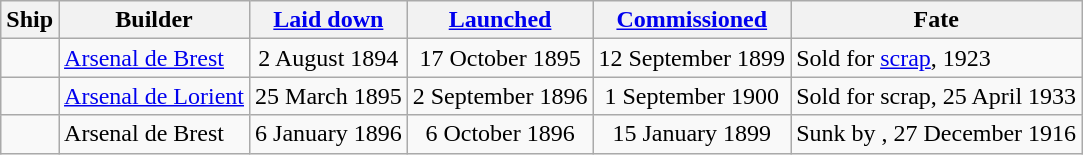<table class="wikitable plainrowheaders">
<tr>
<th scope="col">Ship</th>
<th scope="col">Builder</th>
<th scope="col"><a href='#'>Laid down</a></th>
<th scope="col"><a href='#'>Launched</a></th>
<th scope="col"><a href='#'>Commissioned</a></th>
<th scope="col">Fate</th>
</tr>
<tr>
<td scope="row"></td>
<td><a href='#'>Arsenal de Brest</a></td>
<td align=center>2 August 1894</td>
<td align=center>17 October 1895</td>
<td align=center>12 September 1899</td>
<td>Sold for <a href='#'>scrap</a>, 1923</td>
</tr>
<tr>
<td scope="row"></td>
<td><a href='#'>Arsenal de Lorient</a></td>
<td align=center>25 March 1895</td>
<td align=center>2 September 1896</td>
<td align=center>1 September 1900</td>
<td>Sold for scrap, 25 April 1933</td>
</tr>
<tr>
<td scope="row"></td>
<td>Arsenal de Brest</td>
<td align=center>6 January 1896</td>
<td align=center>6 October 1896</td>
<td align=center>15 January 1899</td>
<td>Sunk by , 27 December 1916</td>
</tr>
</table>
